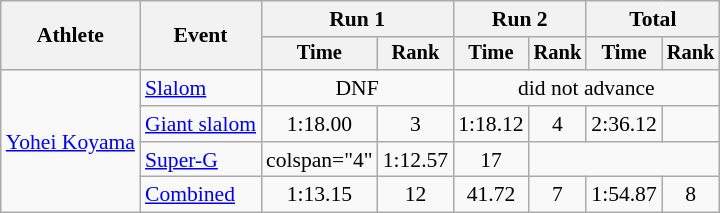<table class="wikitable" style="font-size:90%">
<tr>
<th rowspan=2>Athlete</th>
<th rowspan=2>Event</th>
<th colspan=2>Run 1</th>
<th colspan=2>Run 2</th>
<th colspan=2>Total</th>
</tr>
<tr style="font-size:95%">
<th>Time</th>
<th>Rank</th>
<th>Time</th>
<th>Rank</th>
<th>Time</th>
<th>Rank</th>
</tr>
<tr align=center>
<td align="left" rowspan="4"><a href='#'>Yohei Koyama</a></td>
<td align="left"><a href='#'>Slalom</a></td>
<td colspan=2>DNF</td>
<td colspan=4>did not advance</td>
</tr>
<tr align=center>
<td align="left"><a href='#'>Giant slalom</a></td>
<td>1:18.00</td>
<td>3</td>
<td>1:18.12</td>
<td>4</td>
<td>2:36.12</td>
<td></td>
</tr>
<tr align=center>
<td align="left"><a href='#'>Super-G</a></td>
<td>colspan="4" </td>
<td>1:12.57</td>
<td>17</td>
</tr>
<tr align=center>
<td align="left"><a href='#'>Combined</a></td>
<td>1:13.15</td>
<td>12</td>
<td>41.72</td>
<td>7</td>
<td>1:54.87</td>
<td>8</td>
</tr>
</table>
